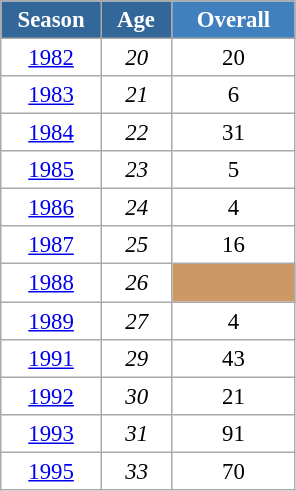<table class="wikitable" style="font-size:95%; text-align:center; border:grey solid 1px; border-collapse:collapse; background:#ffffff;">
<tr>
<th style="background-color:#369; color:white; width:60px;"> Season </th>
<th style="background-color:#369; color:white; width:40px;"> Age </th>
<th style="background-color:#4180be; color:white; width:75px;">Overall</th>
</tr>
<tr>
<td><a href='#'>1982</a></td>
<td><em>20</em></td>
<td>20</td>
</tr>
<tr>
<td><a href='#'>1983</a></td>
<td><em>21</em></td>
<td>6</td>
</tr>
<tr>
<td><a href='#'>1984</a></td>
<td><em>22</em></td>
<td>31</td>
</tr>
<tr>
<td><a href='#'>1985</a></td>
<td><em>23</em></td>
<td>5</td>
</tr>
<tr>
<td><a href='#'>1986</a></td>
<td><em>24</em></td>
<td>4</td>
</tr>
<tr>
<td><a href='#'>1987</a></td>
<td><em>25</em></td>
<td>16</td>
</tr>
<tr>
<td><a href='#'>1988</a></td>
<td><em>26</em></td>
<td style="background:#c96;"></td>
</tr>
<tr>
<td><a href='#'>1989</a></td>
<td><em>27</em></td>
<td>4</td>
</tr>
<tr>
<td><a href='#'>1991</a></td>
<td><em>29</em></td>
<td>43</td>
</tr>
<tr>
<td><a href='#'>1992</a></td>
<td><em>30</em></td>
<td>21</td>
</tr>
<tr>
<td><a href='#'>1993</a></td>
<td><em>31</em></td>
<td>91</td>
</tr>
<tr>
<td><a href='#'>1995</a></td>
<td><em>33</em></td>
<td>70</td>
</tr>
</table>
